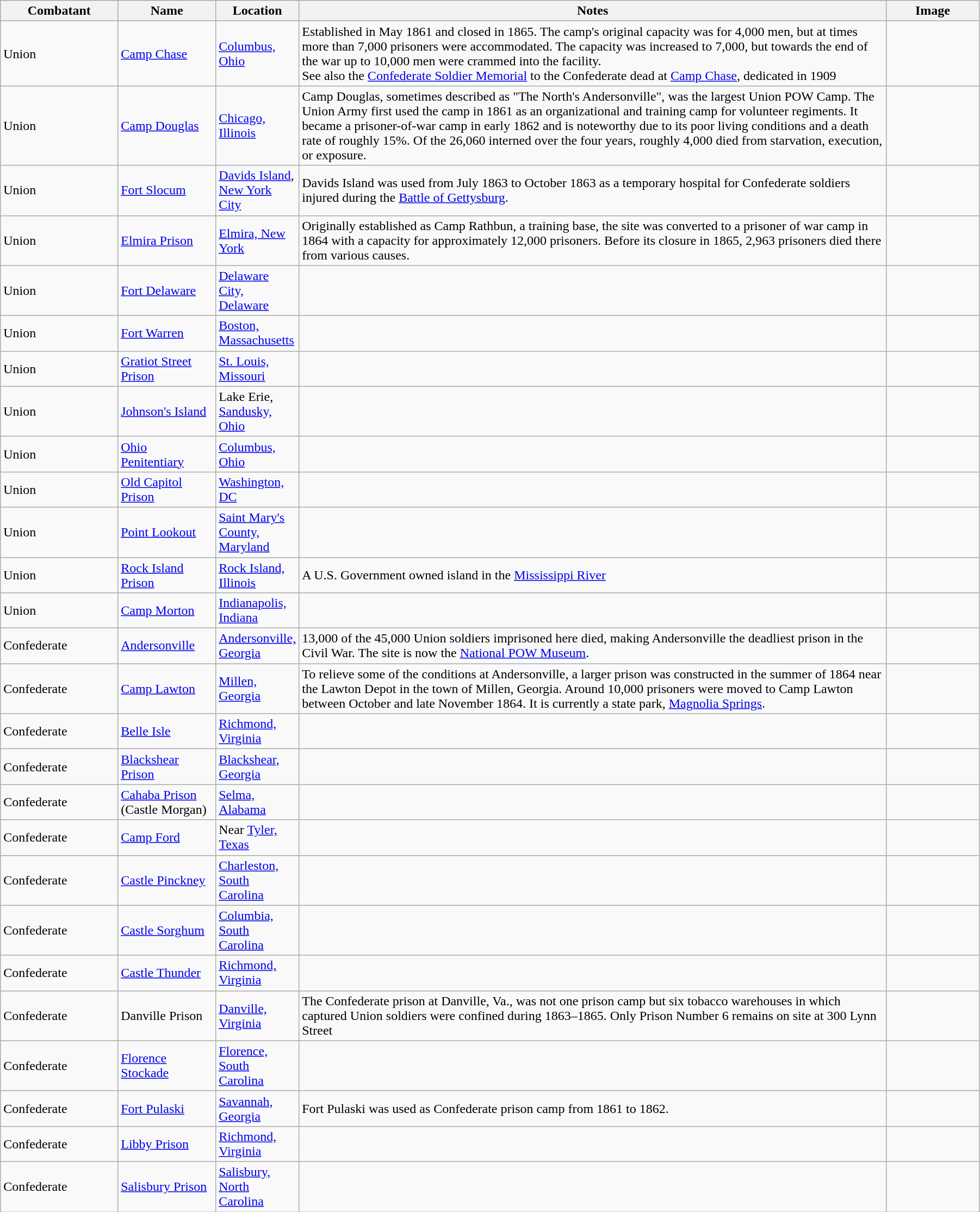<table class="wikitable sortable" style="width:95%;">
<tr>
<th style="width:12%;">Combatant</th>
<th style="width:10%;">Name</th>
<th style="width:8%;">Location</th>
<th style="width:60%;">Notes</th>
<th class="unsortable" style="width:300px;">Image</th>
</tr>
<tr>
<td>Union</td>
<td><a href='#'>Camp Chase</a></td>
<td><a href='#'>Columbus, Ohio</a></td>
<td>Established in May 1861 and closed in 1865. The camp's original capacity was for 4,000 men, but at times more than 7,000 prisoners were accommodated. The capacity was increased to 7,000, but towards the end of the war up to 10,000 men were crammed into the facility.<br>See also the <a href='#'>Confederate Soldier Memorial</a> to the Confederate dead at <a href='#'>Camp Chase</a>, dedicated in 1909</td>
<td></td>
</tr>
<tr>
<td>Union</td>
<td><a href='#'>Camp Douglas</a></td>
<td><a href='#'>Chicago, Illinois</a></td>
<td>Camp Douglas, sometimes described as "The North's Andersonville", was the largest Union POW Camp. The Union Army first used the camp in 1861 as an organizational and training camp for volunteer regiments. It became a prisoner-of-war camp in early 1862 and is noteworthy due to its poor living conditions and a death rate of roughly 15%. Of the 26,060 interned over the four years, roughly 4,000 died from starvation, execution, or exposure.</td>
<td></td>
</tr>
<tr>
<td>Union</td>
<td><a href='#'>Fort Slocum</a></td>
<td><a href='#'>Davids Island</a>, <a href='#'>New York City</a></td>
<td>Davids Island was used from July 1863 to October 1863 as a temporary hospital for Confederate soldiers injured during the <a href='#'>Battle of Gettysburg</a>.</td>
<td></td>
</tr>
<tr>
<td>Union</td>
<td><a href='#'>Elmira Prison</a></td>
<td><a href='#'>Elmira, New York</a></td>
<td>Originally established as Camp Rathbun, a training base, the site was converted to a prisoner of war camp in 1864 with a capacity for approximately 12,000 prisoners. Before its closure in 1865, 2,963 prisoners died there from various causes.</td>
<td></td>
</tr>
<tr>
<td>Union</td>
<td><a href='#'>Fort Delaware</a></td>
<td><a href='#'>Delaware City, Delaware</a></td>
<td></td>
<td></td>
</tr>
<tr>
<td>Union</td>
<td><a href='#'>Fort Warren</a></td>
<td><a href='#'>Boston, Massachusetts</a></td>
<td></td>
<td></td>
</tr>
<tr>
<td>Union</td>
<td><a href='#'>Gratiot Street Prison</a></td>
<td><a href='#'>St. Louis, Missouri</a></td>
<td></td>
<td></td>
</tr>
<tr>
<td>Union</td>
<td><a href='#'>Johnson's Island</a></td>
<td>Lake Erie, <a href='#'>Sandusky, Ohio</a></td>
<td></td>
<td></td>
</tr>
<tr>
<td>Union</td>
<td><a href='#'>Ohio Penitentiary</a></td>
<td><a href='#'>Columbus, Ohio</a></td>
<td></td>
<td></td>
</tr>
<tr>
<td>Union</td>
<td><a href='#'>Old Capitol Prison</a></td>
<td><a href='#'>Washington, DC</a></td>
<td></td>
<td></td>
</tr>
<tr>
<td>Union</td>
<td><a href='#'>Point Lookout</a></td>
<td><a href='#'>Saint Mary's County, Maryland</a></td>
<td></td>
<td></td>
</tr>
<tr>
<td>Union</td>
<td><a href='#'>Rock Island Prison</a></td>
<td><a href='#'>Rock Island, Illinois</a></td>
<td>A U.S. Government owned island in the <a href='#'>Mississippi River</a></td>
<td></td>
</tr>
<tr>
<td>Union</td>
<td><a href='#'>Camp Morton</a></td>
<td><a href='#'>Indianapolis, Indiana</a></td>
<td></td>
<td></td>
</tr>
<tr>
<td>Confederate</td>
<td><a href='#'>Andersonville</a></td>
<td><a href='#'>Andersonville, Georgia</a></td>
<td>13,000 of the 45,000 Union soldiers imprisoned here died, making Andersonville the deadliest prison in the Civil War. The site is now the <a href='#'>National POW Museum</a>.</td>
<td></td>
</tr>
<tr>
<td>Confederate</td>
<td><a href='#'>Camp Lawton</a></td>
<td><a href='#'>Millen, Georgia</a></td>
<td>To relieve some of the conditions at Andersonville, a larger prison was constructed in the summer of 1864 near the Lawton Depot in the town of Millen, Georgia. Around 10,000 prisoners were moved to Camp Lawton between October and late November 1864. It is currently a state park, <a href='#'>Magnolia Springs</a>.</td>
<td></td>
</tr>
<tr>
<td>Confederate</td>
<td><a href='#'>Belle Isle</a></td>
<td><a href='#'>Richmond, Virginia</a></td>
<td></td>
<td></td>
</tr>
<tr>
<td>Confederate</td>
<td><a href='#'>Blackshear Prison</a></td>
<td><a href='#'>Blackshear, Georgia</a></td>
<td></td>
<td></td>
</tr>
<tr>
<td>Confederate</td>
<td><a href='#'>Cahaba Prison</a> (Castle Morgan)</td>
<td><a href='#'>Selma, Alabama</a></td>
<td></td>
<td></td>
</tr>
<tr>
<td>Confederate</td>
<td><a href='#'>Camp Ford</a></td>
<td>Near <a href='#'>Tyler, Texas</a></td>
<td></td>
<td></td>
</tr>
<tr>
<td>Confederate</td>
<td><a href='#'>Castle Pinckney</a></td>
<td><a href='#'>Charleston, South Carolina</a></td>
<td></td>
<td></td>
</tr>
<tr>
<td>Confederate</td>
<td><a href='#'>Castle Sorghum</a></td>
<td><a href='#'>Columbia, South Carolina</a></td>
<td></td>
<td></td>
</tr>
<tr>
<td>Confederate</td>
<td><a href='#'>Castle Thunder</a></td>
<td><a href='#'>Richmond, Virginia</a></td>
<td></td>
<td></td>
</tr>
<tr>
<td>Confederate</td>
<td>Danville Prison</td>
<td><a href='#'>Danville, Virginia</a></td>
<td>The Confederate prison at Danville, Va., was not one prison camp but six tobacco warehouses in which captured Union soldiers were confined during 1863–1865.  Only Prison Number 6 remains on site at 300 Lynn Street</td>
<td></td>
</tr>
<tr>
<td>Confederate</td>
<td><a href='#'>Florence Stockade</a></td>
<td><a href='#'>Florence, South Carolina</a></td>
<td></td>
<td></td>
</tr>
<tr>
<td>Confederate</td>
<td><a href='#'>Fort Pulaski</a></td>
<td><a href='#'>Savannah, Georgia</a></td>
<td>Fort Pulaski was used as Confederate prison camp from 1861 to 1862.</td>
<td></td>
</tr>
<tr>
<td>Confederate</td>
<td><a href='#'>Libby Prison</a></td>
<td><a href='#'>Richmond, Virginia</a></td>
<td></td>
<td></td>
</tr>
<tr>
<td>Confederate</td>
<td><a href='#'>Salisbury Prison</a></td>
<td><a href='#'>Salisbury, North Carolina</a></td>
<td></td>
<td></td>
</tr>
</table>
